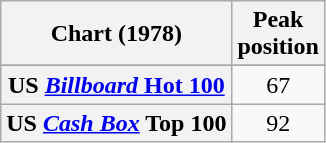<table class="wikitable sortable plainrowheaders" style="text-align:center">
<tr>
<th>Chart (1978)</th>
<th>Peak<br>position</th>
</tr>
<tr>
</tr>
<tr>
<th scope="row">US <a href='#'><em>Billboard</em> Hot 100</a></th>
<td>67</td>
</tr>
<tr>
<th scope="row">US <a href='#'><em>Cash Box</em></a> Top 100</th>
<td>92</td>
</tr>
</table>
